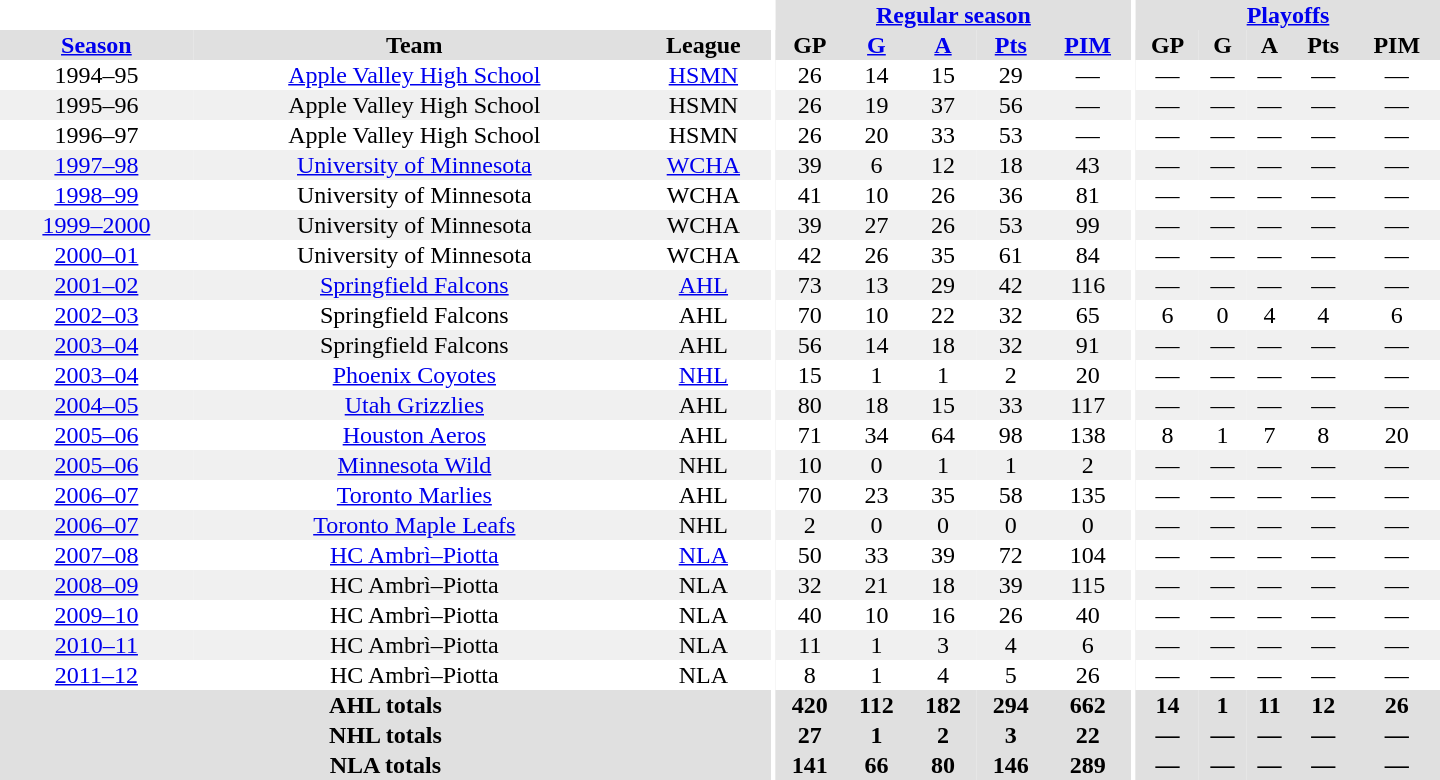<table border="0" cellpadding="1" cellspacing="0" style="text-align:center; width:60em">
<tr bgcolor="#e0e0e0">
<th colspan="3"  bgcolor="#ffffff"></th>
<th rowspan="99" bgcolor="#ffffff"></th>
<th colspan="5"><a href='#'>Regular season</a></th>
<th rowspan="99" bgcolor="#ffffff"></th>
<th colspan="5"><a href='#'>Playoffs</a></th>
</tr>
<tr bgcolor="#e0e0e0">
<th><a href='#'>Season</a></th>
<th>Team</th>
<th>League</th>
<th>GP</th>
<th><a href='#'>G</a></th>
<th><a href='#'>A</a></th>
<th><a href='#'>Pts</a></th>
<th><a href='#'>PIM</a></th>
<th>GP</th>
<th>G</th>
<th>A</th>
<th>Pts</th>
<th>PIM</th>
</tr>
<tr>
<td>1994–95</td>
<td><a href='#'>Apple Valley High School</a></td>
<td><a href='#'>HSMN</a></td>
<td>26</td>
<td>14</td>
<td>15</td>
<td>29</td>
<td>—</td>
<td>—</td>
<td>—</td>
<td>—</td>
<td>—</td>
<td>—</td>
</tr>
<tr bgcolor="#f0f0f0">
<td>1995–96</td>
<td>Apple Valley High School</td>
<td>HSMN</td>
<td>26</td>
<td>19</td>
<td>37</td>
<td>56</td>
<td>—</td>
<td>—</td>
<td>—</td>
<td>—</td>
<td>—</td>
<td>—</td>
</tr>
<tr>
<td>1996–97</td>
<td>Apple Valley High School</td>
<td>HSMN</td>
<td>26</td>
<td>20</td>
<td>33</td>
<td>53</td>
<td>—</td>
<td>—</td>
<td>—</td>
<td>—</td>
<td>—</td>
<td>—</td>
</tr>
<tr bgcolor="#f0f0f0">
<td><a href='#'>1997–98</a></td>
<td><a href='#'>University of Minnesota</a></td>
<td><a href='#'>WCHA</a></td>
<td>39</td>
<td>6</td>
<td>12</td>
<td>18</td>
<td>43</td>
<td>—</td>
<td>—</td>
<td>—</td>
<td>—</td>
<td>—</td>
</tr>
<tr>
<td><a href='#'>1998–99</a></td>
<td>University of Minnesota</td>
<td>WCHA</td>
<td>41</td>
<td>10</td>
<td>26</td>
<td>36</td>
<td>81</td>
<td>—</td>
<td>—</td>
<td>—</td>
<td>—</td>
<td>—</td>
</tr>
<tr bgcolor="#f0f0f0">
<td><a href='#'>1999–2000</a></td>
<td>University of Minnesota</td>
<td>WCHA</td>
<td>39</td>
<td>27</td>
<td>26</td>
<td>53</td>
<td>99</td>
<td>—</td>
<td>—</td>
<td>—</td>
<td>—</td>
<td>—</td>
</tr>
<tr>
<td><a href='#'>2000–01</a></td>
<td>University of Minnesota</td>
<td>WCHA</td>
<td>42</td>
<td>26</td>
<td>35</td>
<td>61</td>
<td>84</td>
<td>—</td>
<td>—</td>
<td>—</td>
<td>—</td>
<td>—</td>
</tr>
<tr bgcolor="#f0f0f0">
<td><a href='#'>2001–02</a></td>
<td><a href='#'>Springfield Falcons</a></td>
<td><a href='#'>AHL</a></td>
<td>73</td>
<td>13</td>
<td>29</td>
<td>42</td>
<td>116</td>
<td>—</td>
<td>—</td>
<td>—</td>
<td>—</td>
<td>—</td>
</tr>
<tr>
<td><a href='#'>2002–03</a></td>
<td>Springfield Falcons</td>
<td>AHL</td>
<td>70</td>
<td>10</td>
<td>22</td>
<td>32</td>
<td>65</td>
<td>6</td>
<td>0</td>
<td>4</td>
<td>4</td>
<td>6</td>
</tr>
<tr bgcolor="#f0f0f0">
<td><a href='#'>2003–04</a></td>
<td>Springfield Falcons</td>
<td>AHL</td>
<td>56</td>
<td>14</td>
<td>18</td>
<td>32</td>
<td>91</td>
<td>—</td>
<td>—</td>
<td>—</td>
<td>—</td>
<td>—</td>
</tr>
<tr>
<td><a href='#'>2003–04</a></td>
<td><a href='#'>Phoenix Coyotes</a></td>
<td><a href='#'>NHL</a></td>
<td>15</td>
<td>1</td>
<td>1</td>
<td>2</td>
<td>20</td>
<td>—</td>
<td>—</td>
<td>—</td>
<td>—</td>
<td>—</td>
</tr>
<tr bgcolor="#f0f0f0">
<td><a href='#'>2004–05</a></td>
<td><a href='#'>Utah Grizzlies</a></td>
<td>AHL</td>
<td>80</td>
<td>18</td>
<td>15</td>
<td>33</td>
<td>117</td>
<td>—</td>
<td>—</td>
<td>—</td>
<td>—</td>
<td>—</td>
</tr>
<tr>
<td><a href='#'>2005–06</a></td>
<td><a href='#'>Houston Aeros</a></td>
<td>AHL</td>
<td>71</td>
<td>34</td>
<td>64</td>
<td>98</td>
<td>138</td>
<td>8</td>
<td>1</td>
<td>7</td>
<td>8</td>
<td>20</td>
</tr>
<tr bgcolor="#f0f0f0">
<td><a href='#'>2005–06</a></td>
<td><a href='#'>Minnesota Wild</a></td>
<td>NHL</td>
<td>10</td>
<td>0</td>
<td>1</td>
<td>1</td>
<td>2</td>
<td>—</td>
<td>—</td>
<td>—</td>
<td>—</td>
<td>—</td>
</tr>
<tr>
<td><a href='#'>2006–07</a></td>
<td><a href='#'>Toronto Marlies</a></td>
<td>AHL</td>
<td>70</td>
<td>23</td>
<td>35</td>
<td>58</td>
<td>135</td>
<td>—</td>
<td>—</td>
<td>—</td>
<td>—</td>
<td>—</td>
</tr>
<tr bgcolor="#f0f0f0">
<td><a href='#'>2006–07</a></td>
<td><a href='#'>Toronto Maple Leafs</a></td>
<td>NHL</td>
<td>2</td>
<td>0</td>
<td>0</td>
<td>0</td>
<td>0</td>
<td>—</td>
<td>—</td>
<td>—</td>
<td>—</td>
<td>—</td>
</tr>
<tr>
<td><a href='#'>2007–08</a></td>
<td><a href='#'>HC Ambrì–Piotta</a></td>
<td><a href='#'>NLA</a></td>
<td>50</td>
<td>33</td>
<td>39</td>
<td>72</td>
<td>104</td>
<td>—</td>
<td>—</td>
<td>—</td>
<td>—</td>
<td>—</td>
</tr>
<tr bgcolor="#f0f0f0">
<td><a href='#'>2008–09</a></td>
<td>HC Ambrì–Piotta</td>
<td>NLA</td>
<td>32</td>
<td>21</td>
<td>18</td>
<td>39</td>
<td>115</td>
<td>—</td>
<td>—</td>
<td>—</td>
<td>—</td>
<td>—</td>
</tr>
<tr>
<td><a href='#'>2009–10</a></td>
<td>HC Ambrì–Piotta</td>
<td>NLA</td>
<td>40</td>
<td>10</td>
<td>16</td>
<td>26</td>
<td>40</td>
<td>—</td>
<td>—</td>
<td>—</td>
<td>—</td>
<td>—</td>
</tr>
<tr bgcolor="#f0f0f0">
<td><a href='#'>2010–11</a></td>
<td>HC Ambrì–Piotta</td>
<td>NLA</td>
<td>11</td>
<td>1</td>
<td>3</td>
<td>4</td>
<td>6</td>
<td>—</td>
<td>—</td>
<td>—</td>
<td>—</td>
<td>—</td>
</tr>
<tr>
<td><a href='#'>2011–12</a></td>
<td>HC Ambrì–Piotta</td>
<td>NLA</td>
<td>8</td>
<td>1</td>
<td>4</td>
<td>5</td>
<td>26</td>
<td>—</td>
<td>—</td>
<td>—</td>
<td>—</td>
<td>—</td>
</tr>
<tr bgcolor="#e0e0e0">
<th colspan=3>AHL totals</th>
<th>420</th>
<th>112</th>
<th>182</th>
<th>294</th>
<th>662</th>
<th>14</th>
<th>1</th>
<th>11</th>
<th>12</th>
<th>26</th>
</tr>
<tr bgcolor="#e0e0e0">
<th colspan=3>NHL totals</th>
<th>27</th>
<th>1</th>
<th>2</th>
<th>3</th>
<th>22</th>
<th>—</th>
<th>—</th>
<th>—</th>
<th>—</th>
<th>—</th>
</tr>
<tr bgcolor="#e0e0e0">
<th colspan=3>NLA totals</th>
<th>141</th>
<th>66</th>
<th>80</th>
<th>146</th>
<th>289</th>
<th>—</th>
<th>—</th>
<th>—</th>
<th>—</th>
<th>—</th>
</tr>
</table>
